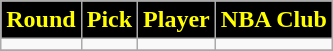<table class="wikitable" style="text-align:center">
<tr>
<th style="background:black;color:yellow;">Round</th>
<th style="background:black;color:yellow;">Pick</th>
<th style="background:black;color:yellow;">Player</th>
<th style="background:black;color:yellow;">NBA Club</th>
</tr>
<tr>
<td></td>
<td></td>
<td></td>
<td></td>
</tr>
<tr>
</tr>
</table>
